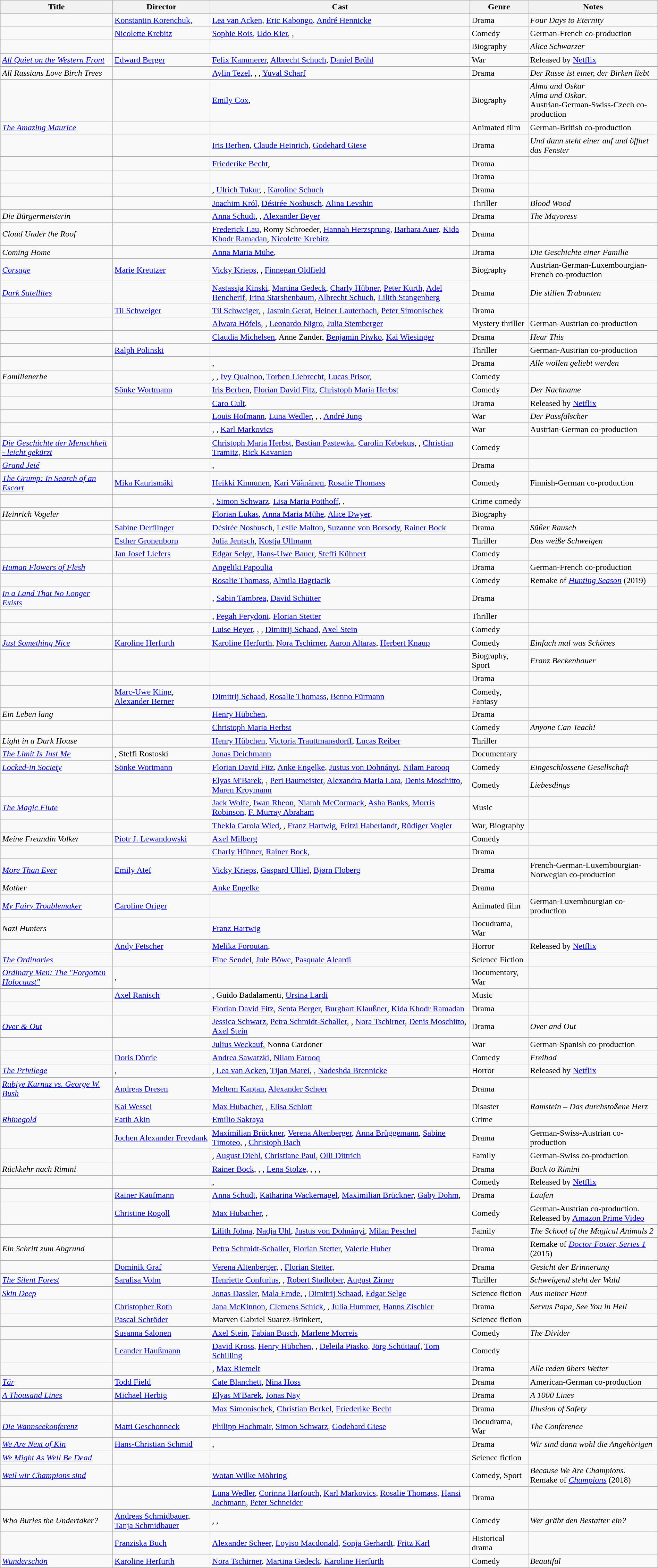<table class="wikitable" width=100%>
<tr>
<th>Title</th>
<th>Director</th>
<th>Cast</th>
<th>Genre</th>
<th>Notes</th>
</tr>
<tr>
<td><em></em></td>
<td><a href='#'>Konstantin Korenchuk</a>, </td>
<td><a href='#'>Lea van Acken</a>, <a href='#'>Eric Kabongo</a>, <a href='#'>André Hennicke</a></td>
<td>Drama</td>
<td> <em>Four Days to Eternity</em></td>
</tr>
<tr>
<td><em></em></td>
<td><a href='#'>Nicolette Krebitz</a></td>
<td><a href='#'>Sophie Rois</a>, <a href='#'>Udo Kier</a>, , </td>
<td>Comedy</td>
<td>German-French co-production</td>
</tr>
<tr>
<td><em></em></td>
<td></td>
<td></td>
<td>Biography</td>
<td> <em>Alice Schwarzer</em></td>
</tr>
<tr>
<td><em><a href='#'>All Quiet on the Western Front</a></em></td>
<td><a href='#'>Edward Berger</a></td>
<td><a href='#'>Felix Kammerer</a>, <a href='#'>Albrecht Schuch</a>, <a href='#'>Daniel Brühl</a></td>
<td>War</td>
<td>Released by <a href='#'>Netflix</a></td>
</tr>
<tr>
<td><em>All Russians Love Birch Trees</em></td>
<td></td>
<td><a href='#'>Aylin Tezel</a>, , , <a href='#'>Yuval Scharf</a></td>
<td>Drama</td>
<td> <em>Der Russe ist einer, der Birken liebt</em></td>
</tr>
<tr>
<td><em></em></td>
<td></td>
<td><a href='#'>Emily Cox</a>, </td>
<td>Biography</td>
<td> <em>Alma and Oskar</em> <br>  <em>Alma und Oskar</em>. <br> Austrian-German-Swiss-Czech co-production</td>
</tr>
<tr>
<td><em><a href='#'>The Amazing Maurice</a></em></td>
<td></td>
<td></td>
<td>Animated film</td>
<td>German-British co-production</td>
</tr>
<tr>
<td><em></em></td>
<td></td>
<td><a href='#'>Iris Berben</a>, <a href='#'>Claude Heinrich</a>, <a href='#'>Godehard Giese</a></td>
<td>Drama</td>
<td> <em>Und dann steht einer auf und öffnet das Fenster</em></td>
</tr>
<tr>
<td><em></em></td>
<td></td>
<td><a href='#'>Friederike Becht</a>, </td>
<td>Drama</td>
<td></td>
</tr>
<tr>
<td><em></em></td>
<td></td>
<td></td>
<td>Drama</td>
<td></td>
</tr>
<tr>
<td><em></em></td>
<td></td>
<td>, <a href='#'>Ulrich Tukur</a>, , <a href='#'>Karoline Schuch</a></td>
<td>Drama</td>
<td></td>
</tr>
<tr>
<td><em></em></td>
<td></td>
<td><a href='#'>Joachim Król</a>, <a href='#'>Désirée Nosbusch</a>, <a href='#'>Alina Levshin</a></td>
<td>Thriller</td>
<td> <em>Blood Wood</em></td>
</tr>
<tr>
<td><em>Die Bürgermeisterin</em></td>
<td></td>
<td><a href='#'>Anna Schudt</a>, , <a href='#'>Alexander Beyer</a></td>
<td>Drama</td>
<td> <em>The Mayoress</em></td>
</tr>
<tr>
<td><em>Cloud Under the Roof</em></td>
<td></td>
<td><a href='#'>Frederick Lau</a>, Romy Schroeder, <a href='#'>Hannah Herzsprung</a>, <a href='#'>Barbara Auer</a>, <a href='#'>Kida Khodr Ramadan</a>, <a href='#'>Nicolette Krebitz</a></td>
<td>Drama</td>
<td></td>
</tr>
<tr>
<td><em>Coming Home</em></td>
<td></td>
<td><a href='#'>Anna Maria Mühe</a>, </td>
<td>Drama</td>
<td> <em>Die Geschichte einer Familie</em></td>
</tr>
<tr>
<td><em><a href='#'>Corsage</a></em></td>
<td><a href='#'>Marie Kreutzer</a></td>
<td><a href='#'>Vicky Krieps</a>, , <a href='#'>Finnegan Oldfield</a></td>
<td>Biography</td>
<td>Austrian-German-Luxembourgian-French co-production</td>
</tr>
<tr>
<td><em><a href='#'>Dark Satellites</a></em></td>
<td></td>
<td><a href='#'>Nastassja Kinski</a>, <a href='#'>Martina Gedeck</a>, <a href='#'>Charly Hübner</a>, <a href='#'>Peter Kurth</a>, <a href='#'>Adel Bencherif</a>, <a href='#'>Irina Starshenbaum</a>, <a href='#'>Albrecht Schuch</a>, <a href='#'>Lilith Stangenberg</a></td>
<td>Drama</td>
<td> <em>Die stillen Trabanten</em></td>
</tr>
<tr>
<td><em></em></td>
<td><a href='#'>Til Schweiger</a></td>
<td><a href='#'>Til Schweiger</a>, , <a href='#'>Jasmin Gerat</a>, <a href='#'>Heiner Lauterbach</a>, <a href='#'>Peter Simonischek</a></td>
<td>Drama</td>
<td></td>
</tr>
<tr>
<td><em></em></td>
<td></td>
<td><a href='#'>Alwara Höfels</a>, , <a href='#'>Leonardo Nigro</a>, <a href='#'>Julia Stemberger</a></td>
<td>Mystery thriller</td>
<td>German-Austrian co-production</td>
</tr>
<tr>
<td><em></em></td>
<td></td>
<td><a href='#'>Claudia Michelsen</a>, Anne Zander, <a href='#'>Benjamin Piwko</a>, <a href='#'>Kai Wiesinger</a></td>
<td>Drama</td>
<td> <em>Hear This</em></td>
</tr>
<tr>
<td><em></em></td>
<td><a href='#'>Ralph Polinski</a></td>
<td></td>
<td>Thriller</td>
<td>German-Austrian co-production</td>
</tr>
<tr>
<td><em></em></td>
<td></td>
<td>, </td>
<td>Drama</td>
<td> <em>Alle wollen geliebt werden</em></td>
</tr>
<tr>
<td><em>Familienerbe</em></td>
<td></td>
<td>, , <a href='#'>Ivy Quainoo</a>, <a href='#'>Torben Liebrecht</a>, <a href='#'>Lucas Prisor</a>, </td>
<td>Comedy</td>
<td></td>
</tr>
<tr>
<td><em></em></td>
<td><a href='#'>Sönke Wortmann</a></td>
<td><a href='#'>Iris Berben</a>, <a href='#'>Florian David Fitz</a>, <a href='#'>Christoph Maria Herbst</a></td>
<td>Comedy</td>
<td> <em>Der Nachname</em></td>
</tr>
<tr>
<td><em></em></td>
<td></td>
<td><a href='#'>Caro Cult</a>, </td>
<td>Drama</td>
<td>Released by <a href='#'>Netflix</a></td>
</tr>
<tr>
<td><em></em></td>
<td></td>
<td><a href='#'>Louis Hofmann</a>, <a href='#'>Luna Wedler</a>, , , <a href='#'>André Jung</a></td>
<td>War</td>
<td> <em>Der Passfälscher</em></td>
</tr>
<tr>
<td><em></em></td>
<td></td>
<td>, , <a href='#'>Karl Markovics</a></td>
<td>War</td>
<td>Austrian-German co-production</td>
</tr>
<tr>
<td><em><a href='#'>Die Geschichte der Menschheit - leicht gekürzt</a></em></td>
<td></td>
<td><a href='#'>Christoph Maria Herbst</a>, <a href='#'>Bastian Pastewka</a>, <a href='#'>Carolin Kebekus</a>, , <a href='#'>Christian Tramitz</a>, <a href='#'>Rick Kavanian</a></td>
<td>Comedy</td>
<td></td>
</tr>
<tr>
<td><em><a href='#'>Grand Jeté</a></em></td>
<td></td>
<td>, </td>
<td>Drama</td>
<td></td>
</tr>
<tr>
<td><em><a href='#'>The Grump: In Search of an Escort</a></em></td>
<td><a href='#'>Mika Kaurismäki</a></td>
<td><a href='#'>Heikki Kinnunen</a>, <a href='#'>Kari Väänänen</a>, <a href='#'>Rosalie Thomass</a></td>
<td>Comedy</td>
<td>Finnish-German co-production</td>
</tr>
<tr>
<td><em></em></td>
<td></td>
<td>, <a href='#'>Simon Schwarz</a>, <a href='#'>Lisa Maria Potthoff</a>, , </td>
<td>Crime comedy</td>
<td></td>
</tr>
<tr>
<td><em>Heinrich Vogeler</em></td>
<td></td>
<td><a href='#'>Florian Lukas</a>, <a href='#'>Anna Maria Mühe</a>, <a href='#'>Alice Dwyer</a>, </td>
<td>Biography</td>
<td></td>
</tr>
<tr>
<td><em></em></td>
<td><a href='#'>Sabine Derflinger</a></td>
<td><a href='#'>Désirée Nosbusch</a>, <a href='#'>Leslie Malton</a>, <a href='#'>Suzanne von Borsody</a>, <a href='#'>Rainer Bock</a></td>
<td>Drama</td>
<td> <em>Süßer Rausch</em></td>
</tr>
<tr>
<td><em></em></td>
<td><a href='#'>Esther Gronenborn</a></td>
<td><a href='#'>Julia Jentsch</a>, <a href='#'>Kostja Ullmann</a></td>
<td>Thriller</td>
<td> <em>Das weiße Schweigen</em></td>
</tr>
<tr>
<td><em></em></td>
<td><a href='#'>Jan Josef Liefers</a></td>
<td><a href='#'>Edgar Selge</a>, <a href='#'>Hans-Uwe Bauer</a>, <a href='#'>Steffi Kühnert</a></td>
<td>Comedy</td>
<td></td>
</tr>
<tr>
<td><em><a href='#'>Human Flowers of Flesh</a></em></td>
<td></td>
<td><a href='#'>Angeliki Papoulia</a></td>
<td>Drama</td>
<td>German-French co-production</td>
</tr>
<tr>
<td><em></em></td>
<td></td>
<td><a href='#'>Rosalie Thomass</a>, <a href='#'>Almila Bagriacik</a></td>
<td>Comedy</td>
<td>Remake of <em><a href='#'>Hunting Season</a></em> (2019)</td>
</tr>
<tr>
<td><em><a href='#'>In a Land That No Longer Exists</a></em></td>
<td></td>
<td>, <a href='#'>Sabin Tambrea</a>, <a href='#'>David Schütter</a></td>
<td>Drama</td>
<td></td>
</tr>
<tr>
<td><em></em></td>
<td></td>
<td>, <a href='#'>Pegah Ferydoni</a>, <a href='#'>Florian Stetter</a></td>
<td>Thriller</td>
<td></td>
</tr>
<tr>
<td><em></em></td>
<td></td>
<td><a href='#'>Luise Heyer</a>, , , <a href='#'>Dimitrij Schaad</a>, <a href='#'>Axel Stein</a></td>
<td>Comedy</td>
<td></td>
</tr>
<tr>
<td><em><a href='#'>Just Something Nice</a></em></td>
<td><a href='#'>Karoline Herfurth</a></td>
<td><a href='#'>Karoline Herfurth</a>, <a href='#'>Nora Tschirner</a>, <a href='#'>Aaron Altaras</a>, <a href='#'>Herbert Knaup</a></td>
<td>Comedy</td>
<td> <em>Einfach mal was Schönes</em></td>
</tr>
<tr>
<td><em></em></td>
<td></td>
<td></td>
<td>Biography, Sport</td>
<td> <em>Franz Beckenbauer</em></td>
</tr>
<tr>
<td><em></em></td>
<td></td>
<td></td>
<td>Drama</td>
<td></td>
</tr>
<tr>
<td><em></em></td>
<td><a href='#'>Marc-Uwe Kling</a>, <a href='#'>Alexander Berner</a></td>
<td><a href='#'>Dimitrij Schaad</a>, <a href='#'>Rosalie Thomass</a>, <a href='#'>Benno Fürmann</a></td>
<td>Comedy, Fantasy</td>
<td></td>
</tr>
<tr>
<td><em>Ein Leben lang</em></td>
<td></td>
<td><a href='#'>Henry Hübchen</a>, </td>
<td>Drama</td>
<td></td>
</tr>
<tr>
<td><em></em></td>
<td></td>
<td><a href='#'>Christoph Maria Herbst</a></td>
<td>Comedy</td>
<td> <em>Anyone Can Teach!</em></td>
</tr>
<tr>
<td><em>Light in a Dark House</em></td>
<td></td>
<td><a href='#'>Henry Hübchen</a>, <a href='#'>Victoria Trauttmansdorff</a>, <a href='#'>Lucas Reiber</a></td>
<td>Thriller</td>
<td></td>
</tr>
<tr>
<td><em><a href='#'>The Limit Is Just Me</a></em></td>
<td>, Steffi Rostoski</td>
<td><a href='#'>Jonas Deichmann</a></td>
<td>Documentary</td>
<td></td>
</tr>
<tr>
<td><em><a href='#'>Locked-in Society</a></em></td>
<td><a href='#'>Sönke Wortmann</a></td>
<td><a href='#'>Florian David Fitz</a>, <a href='#'>Anke Engelke</a>, <a href='#'>Justus von Dohnányi</a>, <a href='#'>Nilam Farooq</a></td>
<td>Comedy</td>
<td> <em>Eingeschlossene Gesellschaft</em></td>
</tr>
<tr>
<td><em></em></td>
<td></td>
<td><a href='#'>Elyas M'Barek</a>, , <a href='#'>Peri Baumeister</a>, <a href='#'>Alexandra Maria Lara</a>, <a href='#'>Denis Moschitto</a>, <a href='#'>Maren Kroymann</a></td>
<td>Comedy</td>
<td> <em>Liebesdings</em></td>
</tr>
<tr>
<td><em><a href='#'>The Magic Flute</a></em></td>
<td></td>
<td><a href='#'>Jack Wolfe</a>, <a href='#'>Iwan Rheon</a>, <a href='#'>Niamh McCormack</a>, <a href='#'>Asha Banks</a>, <a href='#'>Morris Robinson</a>, <a href='#'>F. Murray Abraham</a></td>
<td>Music</td>
<td></td>
</tr>
<tr>
<td><em></em></td>
<td></td>
<td><a href='#'>Thekla Carola Wied</a>, , <a href='#'>Franz Hartwig</a>, <a href='#'>Fritzi Haberlandt</a>, <a href='#'>Rüdiger Vogler</a></td>
<td>War, Biography</td>
<td></td>
</tr>
<tr>
<td><em>Meine Freundin Volker</em></td>
<td><a href='#'>Piotr J. Lewandowski</a></td>
<td><a href='#'>Axel Milberg</a></td>
<td>Comedy</td>
<td></td>
</tr>
<tr>
<td><em></em></td>
<td></td>
<td><a href='#'>Charly Hübner</a>, <a href='#'>Rainer Bock</a>, </td>
<td>Drama</td>
<td></td>
</tr>
<tr>
<td><em><a href='#'>More Than Ever</a></em></td>
<td><a href='#'>Emily Atef</a></td>
<td><a href='#'>Vicky Krieps</a>, <a href='#'>Gaspard Ulliel</a>, <a href='#'>Bjørn Floberg</a></td>
<td>Drama</td>
<td>French-German-Luxembourgian-Norwegian co-production</td>
</tr>
<tr>
<td><em>Mother</em></td>
<td></td>
<td><a href='#'>Anke Engelke</a></td>
<td>Drama</td>
<td></td>
</tr>
<tr>
<td><em><a href='#'>My Fairy Troublemaker</a></em></td>
<td><a href='#'>Caroline Origer</a></td>
<td></td>
<td>Animated film</td>
<td>German-Luxembourgian co-production</td>
</tr>
<tr>
<td><em>Nazi Hunters</em></td>
<td></td>
<td><a href='#'>Franz Hartwig</a></td>
<td>Docudrama, War</td>
<td></td>
</tr>
<tr>
<td><em></em></td>
<td><a href='#'>Andy Fetscher</a></td>
<td><a href='#'>Melika Foroutan</a>, </td>
<td>Horror</td>
<td>Released by <a href='#'>Netflix</a></td>
</tr>
<tr>
<td><em><a href='#'>The Ordinaries</a></em></td>
<td></td>
<td><a href='#'>Fine Sendel</a>, <a href='#'>Jule Böwe</a>, <a href='#'>Pasquale Aleardi</a></td>
<td>Science Fiction</td>
<td></td>
</tr>
<tr>
<td><em><a href='#'>Ordinary Men: The "Forgotten Holocaust"</a></em></td>
<td>, </td>
<td></td>
<td>Documentary, War</td>
<td></td>
</tr>
<tr>
<td><em></em></td>
<td><a href='#'>Axel Ranisch</a></td>
<td>, Guido Badalamenti, <a href='#'>Ursina Lardi</a></td>
<td>Music</td>
<td></td>
</tr>
<tr>
<td><em></em></td>
<td></td>
<td><a href='#'>Florian David Fitz</a>, <a href='#'>Senta Berger</a>, <a href='#'>Burghart Klaußner</a>, <a href='#'>Kida Khodr Ramadan</a></td>
<td>Drama</td>
<td></td>
</tr>
<tr>
<td><em><a href='#'>Over & Out</a></em></td>
<td></td>
<td><a href='#'>Jessica Schwarz</a>, <a href='#'>Petra Schmidt-Schaller</a>, , <a href='#'>Nora Tschirner</a>, <a href='#'>Denis Moschitto</a>, <a href='#'>Axel Stein</a></td>
<td>Drama</td>
<td> <em>Over and Out</em></td>
</tr>
<tr>
<td><em></em></td>
<td></td>
<td><a href='#'>Julius Weckauf</a>, Nonna Cardoner</td>
<td>War</td>
<td>German-Spanish co-production</td>
</tr>
<tr>
<td><em></em></td>
<td><a href='#'>Doris Dörrie</a></td>
<td><a href='#'>Andrea Sawatzki</a>, <a href='#'>Nilam Farooq</a></td>
<td>Comedy</td>
<td> <em>Freibad</em></td>
</tr>
<tr>
<td><em><a href='#'>The Privilege</a></em></td>
<td>, </td>
<td>, <a href='#'>Lea van Acken</a>, <a href='#'>Tijan Marei</a>, , <a href='#'>Nadeshda Brennicke</a></td>
<td>Horror</td>
<td>Released by <a href='#'>Netflix</a></td>
</tr>
<tr>
<td><em><a href='#'>Rabiye Kurnaz vs. George W. Bush</a></em></td>
<td><a href='#'>Andreas Dresen</a></td>
<td><a href='#'>Meltem Kaptan</a>, <a href='#'>Alexander Scheer</a></td>
<td>Drama</td>
<td></td>
</tr>
<tr>
<td><em></em></td>
<td><a href='#'>Kai Wessel</a></td>
<td><a href='#'>Max Hubacher</a>, , <a href='#'>Elisa Schlott</a></td>
<td>Disaster</td>
<td> <em>Ramstein – Das durchstoßene Herz</em></td>
</tr>
<tr>
<td><em><a href='#'>Rhinegold</a></em></td>
<td><a href='#'>Fatih Akin</a></td>
<td><a href='#'>Emilio Sakraya</a></td>
<td>Crime</td>
<td></td>
</tr>
<tr>
<td><em></em></td>
<td><a href='#'>Jochen Alexander Freydank</a></td>
<td><a href='#'>Maximilian Brückner</a>, <a href='#'>Verena Altenberger</a>, <a href='#'>Anna Brüggemann</a>, <a href='#'>Sabine Timoteo</a>, , <a href='#'>Christoph Bach</a></td>
<td>Drama</td>
<td>German-Swiss-Austrian co-production</td>
</tr>
<tr>
<td><em></em></td>
<td></td>
<td>, <a href='#'>August Diehl</a>, <a href='#'>Christiane Paul</a>, <a href='#'>Olli Dittrich</a></td>
<td>Family</td>
<td>German-Swiss co-production</td>
</tr>
<tr>
<td><em>Rückkehr nach Rimini</em></td>
<td></td>
<td><a href='#'>Rainer Bock</a>, , , <a href='#'>Lena Stolze</a>, , , , </td>
<td>Drama</td>
<td> <em>Back to Rimini</em></td>
</tr>
<tr>
<td><em></em></td>
<td></td>
<td>, </td>
<td>Comedy</td>
<td>Released by <a href='#'>Netflix</a></td>
</tr>
<tr>
<td><em></em></td>
<td><a href='#'>Rainer Kaufmann</a></td>
<td><a href='#'>Anna Schudt</a>, <a href='#'>Katharina Wackernagel</a>, <a href='#'>Maximilian Brückner</a>, <a href='#'>Gaby Dohm</a>, </td>
<td>Drama</td>
<td> <em>Laufen</em></td>
</tr>
<tr>
<td><em></em></td>
<td><a href='#'>Christine Rogoll</a></td>
<td><a href='#'>Max Hubacher</a>, , </td>
<td>Comedy</td>
<td>German-Austrian co-production. <br> Released by <a href='#'>Amazon Prime Video</a></td>
</tr>
<tr>
<td><em></em></td>
<td></td>
<td><a href='#'>Lilith Johna</a>, <a href='#'>Nadja Uhl</a>, <a href='#'>Justus von Dohnányi</a>, <a href='#'>Milan Peschel</a></td>
<td>Family</td>
<td> <em>The School of the Magical Animals 2</em></td>
</tr>
<tr>
<td><em>Ein Schritt zum Abgrund</em></td>
<td></td>
<td><a href='#'>Petra Schmidt-Schaller</a>, <a href='#'>Florian Stetter</a>, <a href='#'>Valerie Huber</a></td>
<td>Drama</td>
<td>Remake of <em><a href='#'>Doctor Foster, Series 1</a></em> (2015)</td>
</tr>
<tr>
<td><em></em></td>
<td><a href='#'>Dominik Graf</a></td>
<td><a href='#'>Verena Altenberger</a>, , <a href='#'>Florian Stetter</a>, </td>
<td>Drama</td>
<td> <em>Gesicht der Erinnerung</em></td>
</tr>
<tr>
<td><em><a href='#'>The Silent Forest</a></em></td>
<td><a href='#'>Saralisa Volm</a></td>
<td><a href='#'>Henriette Confurius</a>, , <a href='#'>Robert Stadlober</a>, <a href='#'>August Zirner</a></td>
<td>Thriller</td>
<td> <em>Schweigend steht der Wald</em></td>
</tr>
<tr>
<td><em><a href='#'>Skin Deep</a></em></td>
<td></td>
<td><a href='#'>Jonas Dassler</a>, <a href='#'>Mala Emde</a>, , <a href='#'>Dimitrij Schaad</a>, <a href='#'>Edgar Selge</a></td>
<td>Science fiction</td>
<td> <em>Aus meiner Haut</em></td>
</tr>
<tr>
<td><em></em></td>
<td><a href='#'>Christopher Roth</a></td>
<td><a href='#'>Jana McKinnon</a>, <a href='#'>Clemens Schick</a>, , <a href='#'>Julia Hummer</a>, <a href='#'>Hanns Zischler</a></td>
<td>Drama</td>
<td> <em>Servus Papa, See You in Hell</em></td>
</tr>
<tr>
<td><em></em></td>
<td><a href='#'>Pascal Schröder</a></td>
<td>Marven Gabriel Suarez-Brinkert, </td>
<td>Science fiction</td>
<td></td>
</tr>
<tr>
<td><em></em></td>
<td><a href='#'>Susanna Salonen</a></td>
<td><a href='#'>Axel Stein</a>, <a href='#'>Fabian Busch</a>, <a href='#'>Marlene Morreis</a></td>
<td>Comedy</td>
<td> <em>The Divider</em></td>
</tr>
<tr>
<td><em></em></td>
<td><a href='#'>Leander Haußmann</a></td>
<td><a href='#'>David Kross</a>, <a href='#'>Henry Hübchen</a>, , <a href='#'>Deleila Piasko</a>, <a href='#'>Jörg Schüttauf</a>, <a href='#'>Tom Schilling</a></td>
<td>Comedy</td>
<td></td>
</tr>
<tr>
<td><em></em></td>
<td></td>
<td>, <a href='#'>Max Riemelt</a></td>
<td>Drama</td>
<td> <em>Alle reden übers Wetter</em></td>
</tr>
<tr>
<td><em><a href='#'>Tár</a></em></td>
<td><a href='#'>Todd Field</a></td>
<td><a href='#'>Cate Blanchett</a>, <a href='#'>Nina Hoss</a></td>
<td>Drama</td>
<td>American-German co-production</td>
</tr>
<tr>
<td><em><a href='#'>A Thousand Lines</a></em></td>
<td><a href='#'>Michael Herbig</a></td>
<td><a href='#'>Elyas M'Barek</a>, <a href='#'>Jonas Nay</a></td>
<td>Drama</td>
<td> <em>A 1000 Lines</em></td>
</tr>
<tr>
<td><em></em></td>
<td></td>
<td><a href='#'>Max Simonischek</a>, <a href='#'>Christian Berkel</a>, <a href='#'>Friederike Becht</a></td>
<td>Drama</td>
<td> <em>Illusion of Safety</em></td>
</tr>
<tr>
<td><em><a href='#'>Die Wannseekonferenz</a></em></td>
<td><a href='#'>Matti Geschonneck</a></td>
<td><a href='#'>Philipp Hochmair</a>, <a href='#'>Simon Schwarz</a>, <a href='#'>Godehard Giese</a></td>
<td>Docudrama, War</td>
<td> <em>The Conference</em></td>
</tr>
<tr>
<td><em><a href='#'>We Are Next of Kin</a></em></td>
<td><a href='#'>Hans-Christian Schmid</a></td>
<td>, </td>
<td>Drama</td>
<td> <em>Wir sind dann wohl die Angehörigen</em></td>
</tr>
<tr>
<td><em><a href='#'>We Might As Well Be Dead</a></em></td>
<td></td>
<td></td>
<td>Science fiction</td>
<td></td>
</tr>
<tr>
<td><em><a href='#'>Weil wir Champions sind</a></em></td>
<td></td>
<td><a href='#'>Wotan Wilke Möhring</a></td>
<td>Comedy, Sport</td>
<td> <em>Because We Are Champions</em>. <br> Remake of <em><a href='#'>Champions</a></em> (2018)</td>
</tr>
<tr>
<td><em></em></td>
<td></td>
<td><a href='#'>Luna Wedler</a>, <a href='#'>Corinna Harfouch</a>, <a href='#'>Karl Markovics</a>, <a href='#'>Rosalie Thomass</a>, <a href='#'>Hansi Jochmann</a>, <a href='#'>Peter Schneider</a></td>
<td>Drama</td>
<td></td>
</tr>
<tr>
<td><em>Who Buries the Undertaker?</em></td>
<td><a href='#'>Andreas Schmidbauer</a>, <a href='#'>Tanja Schmidbauer</a></td>
<td>, , </td>
<td>Comedy</td>
<td> <em>Wer gräbt den Bestatter ein?</em></td>
</tr>
<tr>
<td><em></em></td>
<td><a href='#'>Franziska Buch</a></td>
<td><a href='#'>Alexander Scheer</a>, <a href='#'>Loyiso Macdonald</a>, <a href='#'>Sonja Gerhardt</a>, <a href='#'>Fritz Karl</a></td>
<td>Historical drama</td>
<td></td>
</tr>
<tr>
<td><em><a href='#'>Wunderschön</a></em></td>
<td><a href='#'>Karoline Herfurth</a></td>
<td><a href='#'>Nora Tschirner</a>, <a href='#'>Martina Gedeck</a>, <a href='#'>Karoline Herfurth</a></td>
<td>Comedy</td>
<td> <em>Beautiful</em></td>
</tr>
</table>
